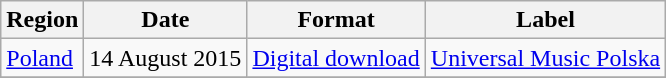<table class=wikitable>
<tr>
<th>Region</th>
<th>Date</th>
<th>Format</th>
<th>Label</th>
</tr>
<tr>
<td><a href='#'>Poland</a></td>
<td>14 August 2015</td>
<td><a href='#'>Digital download</a></td>
<td><a href='#'>Universal Music Polska</a></td>
</tr>
<tr>
</tr>
</table>
